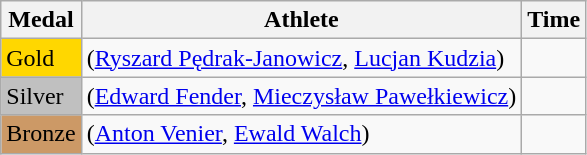<table class="wikitable">
<tr>
<th>Medal</th>
<th>Athlete</th>
<th>Time</th>
</tr>
<tr>
<td bgcolor="gold">Gold</td>
<td> (<a href='#'>Ryszard Pędrak-Janowicz</a>, <a href='#'>Lucjan Kudzia</a>)</td>
<td></td>
</tr>
<tr>
<td bgcolor="silver">Silver</td>
<td> (<a href='#'>Edward Fender</a>, <a href='#'>Mieczysław Pawełkiewicz</a>)</td>
<td></td>
</tr>
<tr>
<td bgcolor="CC9966">Bronze</td>
<td> (<a href='#'>Anton Venier</a>, <a href='#'>Ewald Walch</a>)</td>
<td></td>
</tr>
</table>
